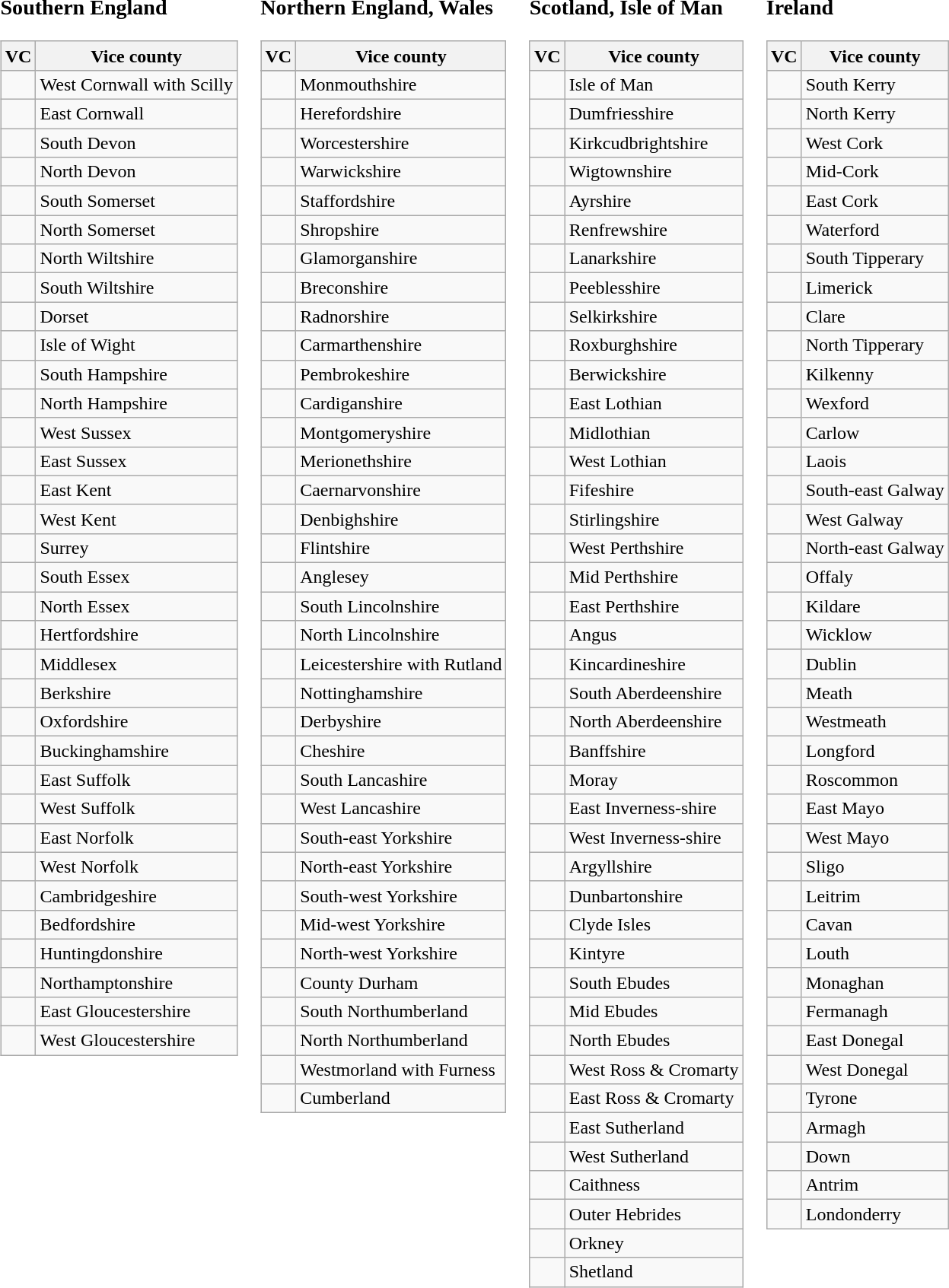<table>
<tr>
<td valign=top><br><h3>Southern England</h3><table class="wikitable sortable">
<tr>
<th>VC</th>
<th>Vice county</th>
</tr>
<tr>
<td></td>
<td>West Cornwall with Scilly</td>
</tr>
<tr>
<td></td>
<td>East Cornwall</td>
</tr>
<tr>
<td></td>
<td>South Devon</td>
</tr>
<tr>
<td></td>
<td>North Devon</td>
</tr>
<tr>
<td></td>
<td>South Somerset</td>
</tr>
<tr>
<td></td>
<td>North Somerset</td>
</tr>
<tr>
<td></td>
<td>North Wiltshire</td>
</tr>
<tr>
<td></td>
<td>South Wiltshire</td>
</tr>
<tr>
<td></td>
<td>Dorset</td>
</tr>
<tr>
<td></td>
<td>Isle of Wight</td>
</tr>
<tr>
<td></td>
<td>South Hampshire</td>
</tr>
<tr>
<td></td>
<td>North Hampshire</td>
</tr>
<tr>
<td></td>
<td>West Sussex</td>
</tr>
<tr>
<td></td>
<td>East Sussex</td>
</tr>
<tr>
<td></td>
<td>East Kent</td>
</tr>
<tr>
<td></td>
<td>West Kent</td>
</tr>
<tr>
<td></td>
<td>Surrey</td>
</tr>
<tr>
<td></td>
<td>South Essex</td>
</tr>
<tr>
<td></td>
<td>North Essex</td>
</tr>
<tr>
<td></td>
<td>Hertfordshire</td>
</tr>
<tr>
<td></td>
<td>Middlesex</td>
</tr>
<tr>
<td></td>
<td>Berkshire</td>
</tr>
<tr>
<td></td>
<td>Oxfordshire</td>
</tr>
<tr>
<td></td>
<td>Buckinghamshire</td>
</tr>
<tr>
<td></td>
<td>East Suffolk</td>
</tr>
<tr>
<td></td>
<td>West Suffolk</td>
</tr>
<tr>
<td></td>
<td>East Norfolk</td>
</tr>
<tr>
<td></td>
<td>West Norfolk</td>
</tr>
<tr>
<td></td>
<td>Cambridgeshire</td>
</tr>
<tr>
<td></td>
<td>Bedfordshire</td>
</tr>
<tr>
<td></td>
<td>Huntingdonshire</td>
</tr>
<tr>
<td></td>
<td>Northamptonshire</td>
</tr>
<tr>
<td></td>
<td>East Gloucestershire</td>
</tr>
<tr>
<td></td>
<td>West Gloucestershire</td>
</tr>
</table>
</td>
<td valign=top><br><h3>Northern England, Wales</h3><table class="wikitable sortable">
<tr>
<th>VC</th>
<th>Vice county</th>
</tr>
<tr>
</tr>
<tr>
<td></td>
<td>Monmouthshire</td>
</tr>
<tr>
<td></td>
<td>Herefordshire</td>
</tr>
<tr>
<td></td>
<td>Worcestershire</td>
</tr>
<tr>
<td></td>
<td>Warwickshire</td>
</tr>
<tr>
<td></td>
<td>Staffordshire</td>
</tr>
<tr>
<td></td>
<td>Shropshire</td>
</tr>
<tr>
<td></td>
<td>Glamorganshire</td>
</tr>
<tr>
<td></td>
<td>Breconshire</td>
</tr>
<tr>
<td></td>
<td>Radnorshire</td>
</tr>
<tr>
<td></td>
<td>Carmarthenshire</td>
</tr>
<tr>
<td></td>
<td>Pembrokeshire</td>
</tr>
<tr>
<td></td>
<td>Cardiganshire</td>
</tr>
<tr>
<td></td>
<td>Montgomeryshire</td>
</tr>
<tr>
<td></td>
<td>Merionethshire</td>
</tr>
<tr>
<td></td>
<td>Caernarvonshire</td>
</tr>
<tr>
<td></td>
<td>Denbighshire</td>
</tr>
<tr>
<td></td>
<td>Flintshire</td>
</tr>
<tr>
<td></td>
<td>Anglesey</td>
</tr>
<tr>
<td></td>
<td>South Lincolnshire</td>
</tr>
<tr>
<td></td>
<td>North Lincolnshire</td>
</tr>
<tr>
<td></td>
<td>Leicestershire with Rutland</td>
</tr>
<tr>
<td></td>
<td>Nottinghamshire</td>
</tr>
<tr>
<td></td>
<td>Derbyshire</td>
</tr>
<tr>
<td></td>
<td>Cheshire</td>
</tr>
<tr>
<td></td>
<td>South Lancashire</td>
</tr>
<tr>
<td></td>
<td>West Lancashire</td>
</tr>
<tr>
<td></td>
<td>South-east Yorkshire</td>
</tr>
<tr>
<td></td>
<td>North-east Yorkshire</td>
</tr>
<tr>
<td></td>
<td>South-west Yorkshire</td>
</tr>
<tr>
<td></td>
<td>Mid-west Yorkshire</td>
</tr>
<tr>
<td></td>
<td>North-west Yorkshire</td>
</tr>
<tr>
<td></td>
<td>County Durham</td>
</tr>
<tr>
<td></td>
<td>South Northumberland</td>
</tr>
<tr>
<td></td>
<td>North Northumberland</td>
</tr>
<tr>
<td></td>
<td>Westmorland with Furness</td>
</tr>
<tr>
<td></td>
<td>Cumberland</td>
</tr>
</table>
</td>
<td valign=top><br><h3>Scotland, Isle of Man</h3><table class="wikitable sortable">
<tr>
<th>VC</th>
<th>Vice county</th>
</tr>
<tr>
<td></td>
<td>Isle of Man</td>
</tr>
<tr>
<td></td>
<td>Dumfriesshire</td>
</tr>
<tr>
<td></td>
<td>Kirkcudbrightshire</td>
</tr>
<tr>
<td></td>
<td>Wigtownshire</td>
</tr>
<tr>
<td></td>
<td>Ayrshire</td>
</tr>
<tr>
<td></td>
<td>Renfrewshire</td>
</tr>
<tr>
<td></td>
<td>Lanarkshire</td>
</tr>
<tr>
<td></td>
<td>Peeblesshire</td>
</tr>
<tr>
<td></td>
<td>Selkirkshire</td>
</tr>
<tr>
<td></td>
<td>Roxburghshire</td>
</tr>
<tr>
<td></td>
<td>Berwickshire</td>
</tr>
<tr>
<td></td>
<td>East Lothian</td>
</tr>
<tr>
<td></td>
<td>Midlothian</td>
</tr>
<tr>
<td></td>
<td>West Lothian</td>
</tr>
<tr>
<td></td>
<td>Fifeshire</td>
</tr>
<tr>
<td></td>
<td>Stirlingshire</td>
</tr>
<tr>
<td></td>
<td>West Perthshire</td>
</tr>
<tr>
<td></td>
<td>Mid Perthshire</td>
</tr>
<tr>
<td></td>
<td>East Perthshire</td>
</tr>
<tr>
<td></td>
<td>Angus</td>
</tr>
<tr>
<td></td>
<td>Kincardineshire</td>
</tr>
<tr>
<td></td>
<td>South Aberdeenshire</td>
</tr>
<tr>
<td></td>
<td>North Aberdeenshire</td>
</tr>
<tr>
<td></td>
<td>Banffshire</td>
</tr>
<tr>
<td></td>
<td>Moray</td>
</tr>
<tr>
<td></td>
<td>East Inverness-shire</td>
</tr>
<tr>
<td></td>
<td>West Inverness-shire</td>
</tr>
<tr>
<td></td>
<td>Argyllshire</td>
</tr>
<tr>
<td></td>
<td>Dunbartonshire</td>
</tr>
<tr>
<td></td>
<td>Clyde Isles</td>
</tr>
<tr>
<td></td>
<td>Kintyre</td>
</tr>
<tr>
<td></td>
<td>South Ebudes</td>
</tr>
<tr>
<td></td>
<td>Mid Ebudes</td>
</tr>
<tr>
<td></td>
<td>North Ebudes</td>
</tr>
<tr>
<td></td>
<td>West Ross & Cromarty</td>
</tr>
<tr>
<td></td>
<td>East Ross & Cromarty</td>
</tr>
<tr>
<td></td>
<td>East Sutherland</td>
</tr>
<tr>
<td></td>
<td>West Sutherland</td>
</tr>
<tr>
<td></td>
<td>Caithness</td>
</tr>
<tr>
<td></td>
<td>Outer Hebrides</td>
</tr>
<tr>
<td></td>
<td>Orkney</td>
</tr>
<tr>
<td></td>
<td>Shetland</td>
</tr>
</table>
</td>
<td valign=top><br><h3>Ireland</h3><table class="wikitable sortable">
<tr>
<th>VC</th>
<th>Vice county</th>
</tr>
<tr>
<td></td>
<td>South Kerry</td>
</tr>
<tr>
<td></td>
<td>North Kerry</td>
</tr>
<tr>
<td></td>
<td>West Cork</td>
</tr>
<tr>
<td></td>
<td>Mid-Cork</td>
</tr>
<tr>
<td></td>
<td>East Cork</td>
</tr>
<tr>
<td></td>
<td>Waterford</td>
</tr>
<tr>
<td></td>
<td>South Tipperary</td>
</tr>
<tr>
<td></td>
<td>Limerick</td>
</tr>
<tr>
<td></td>
<td>Clare</td>
</tr>
<tr>
<td></td>
<td>North Tipperary</td>
</tr>
<tr>
<td></td>
<td>Kilkenny</td>
</tr>
<tr>
<td></td>
<td>Wexford</td>
</tr>
<tr>
<td></td>
<td>Carlow</td>
</tr>
<tr>
<td></td>
<td>Laois</td>
</tr>
<tr>
<td></td>
<td>South-east Galway</td>
</tr>
<tr>
<td></td>
<td>West Galway</td>
</tr>
<tr>
<td></td>
<td>North-east Galway</td>
</tr>
<tr>
<td></td>
<td>Offaly</td>
</tr>
<tr>
<td></td>
<td>Kildare</td>
</tr>
<tr>
<td></td>
<td>Wicklow</td>
</tr>
<tr>
<td></td>
<td>Dublin</td>
</tr>
<tr>
<td></td>
<td>Meath</td>
</tr>
<tr>
<td></td>
<td>Westmeath</td>
</tr>
<tr>
<td></td>
<td>Longford</td>
</tr>
<tr>
<td></td>
<td>Roscommon</td>
</tr>
<tr>
<td></td>
<td>East Mayo</td>
</tr>
<tr>
<td></td>
<td>West Mayo</td>
</tr>
<tr>
<td></td>
<td>Sligo</td>
</tr>
<tr>
<td></td>
<td>Leitrim</td>
</tr>
<tr>
<td></td>
<td>Cavan</td>
</tr>
<tr>
<td></td>
<td>Louth</td>
</tr>
<tr>
<td></td>
<td>Monaghan</td>
</tr>
<tr>
<td></td>
<td>Fermanagh</td>
</tr>
<tr>
<td></td>
<td>East Donegal</td>
</tr>
<tr>
<td></td>
<td>West Donegal</td>
</tr>
<tr>
<td></td>
<td>Tyrone</td>
</tr>
<tr>
<td></td>
<td>Armagh</td>
</tr>
<tr>
<td></td>
<td>Down</td>
</tr>
<tr>
<td></td>
<td>Antrim</td>
</tr>
<tr>
<td></td>
<td>Londonderry</td>
</tr>
</table>
</td>
</tr>
</table>
